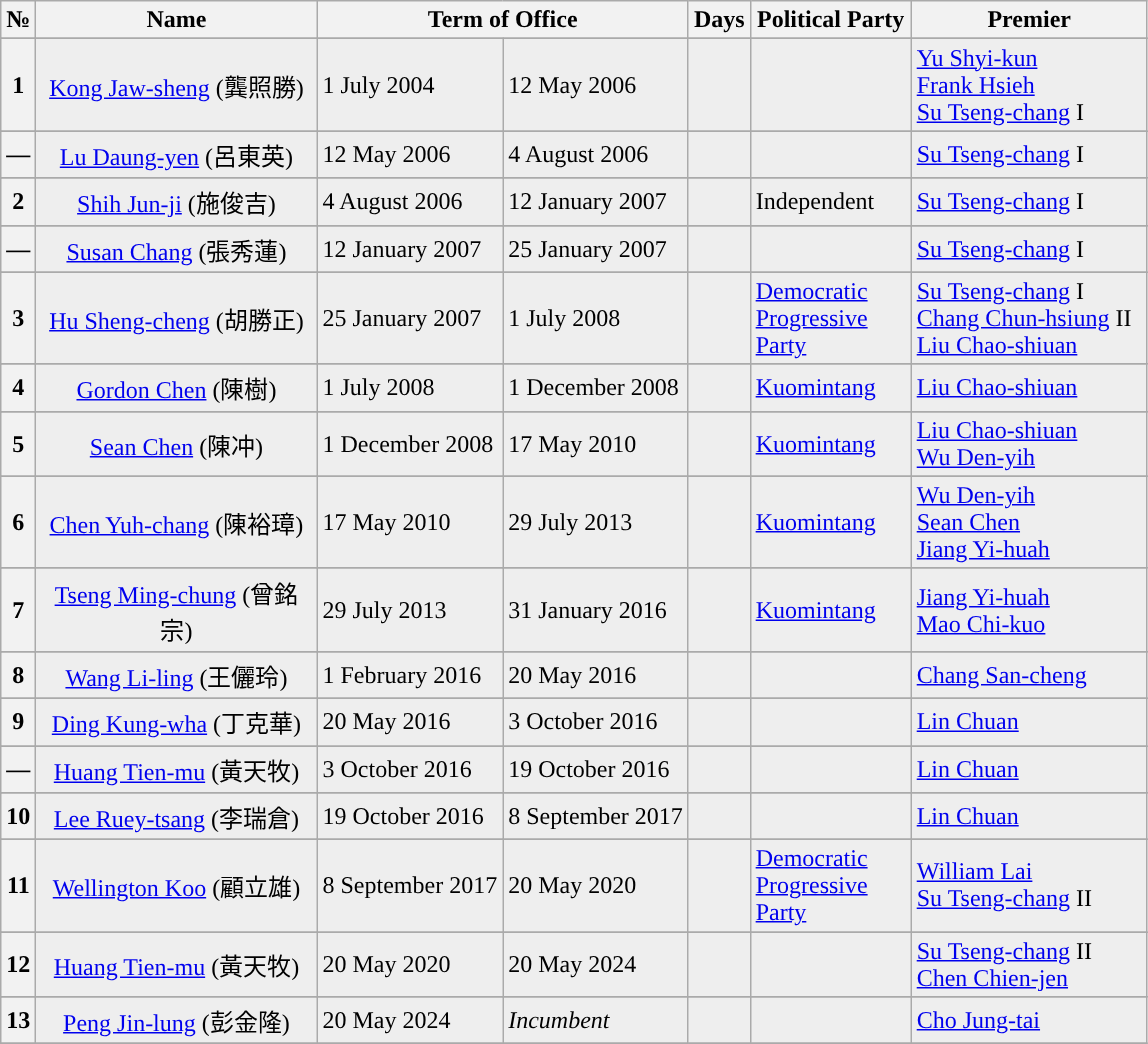<table class="wikitable">
<tr ->
<th>№</th>
<th width="180">Name</th>
<th colspan=2 width="180">Term of Office</th>
<th>Days</th>
<th width="100">Political Party</th>
<th width="150">Premier</th>
</tr>
<tr ->
</tr>
<tr - bgcolor=#EEEEEE>
<th style="background:">1</th>
<td align=center><a href='#'>Kong Jaw-sheng</a> (龔照勝)</td>
<td>1 July 2004</td>
<td>12 May 2006</td>
<td></td>
<td></td>
<td><a href='#'>Yu Shyi-kun</a><br><a href='#'>Frank Hsieh</a><br><a href='#'>Su Tseng-chang</a> I</td>
</tr>
<tr ->
</tr>
<tr - bgcolor=#EEEEEE>
<th style="background:">—</th>
<td align=center><a href='#'>Lu Daung-yen</a> (呂東英)</td>
<td>12 May 2006</td>
<td>4 August 2006</td>
<td></td>
<td></td>
<td><a href='#'>Su Tseng-chang</a> I</td>
</tr>
<tr ->
</tr>
<tr - bgcolor=#EEEEEE>
<th style="background:">2</th>
<td align=center><a href='#'>Shih Jun-ji</a> (施俊吉)</td>
<td>4 August 2006</td>
<td>12 January 2007</td>
<td></td>
<td>Independent</td>
<td><a href='#'>Su Tseng-chang</a> I</td>
</tr>
<tr ->
</tr>
<tr - bgcolor=#EEEEEE>
<th style="background:">—</th>
<td align=center><a href='#'>Susan Chang</a> (張秀蓮)</td>
<td>12 January 2007</td>
<td>25 January 2007</td>
<td></td>
<td></td>
<td><a href='#'>Su Tseng-chang</a> I</td>
</tr>
<tr ->
</tr>
<tr - bgcolor=#EEEEEE>
<th style="background:">3</th>
<td align=center><a href='#'>Hu Sheng-cheng</a> (胡勝正)</td>
<td>25 January 2007</td>
<td>1 July 2008</td>
<td></td>
<td><a href='#'>Democratic Progressive Party</a></td>
<td><a href='#'>Su Tseng-chang</a> I<br><a href='#'>Chang Chun-hsiung</a> II<br><a href='#'>Liu Chao-shiuan</a></td>
</tr>
<tr ->
</tr>
<tr - bgcolor=#EEEEEE>
<th style="background:">4</th>
<td align=center><a href='#'>Gordon Chen</a> (陳樹)</td>
<td>1 July 2008</td>
<td>1 December 2008</td>
<td></td>
<td><a href='#'>Kuomintang</a></td>
<td><a href='#'>Liu Chao-shiuan</a></td>
</tr>
<tr ->
</tr>
<tr - bgcolor=#EEEEEE>
<th style="background:">5</th>
<td align=center><a href='#'>Sean Chen</a> (陳冲)</td>
<td>1 December 2008</td>
<td>17 May 2010</td>
<td></td>
<td><a href='#'>Kuomintang</a></td>
<td><a href='#'>Liu Chao-shiuan</a><br><a href='#'>Wu Den-yih</a></td>
</tr>
<tr ->
</tr>
<tr - bgcolor=#EEEEEE>
<th style="background:">6</th>
<td align=center><a href='#'>Chen Yuh-chang</a> (陳裕璋)</td>
<td>17 May 2010</td>
<td>29 July 2013</td>
<td></td>
<td><a href='#'>Kuomintang</a></td>
<td><a href='#'>Wu Den-yih</a><br><a href='#'>Sean Chen</a><br><a href='#'>Jiang Yi-huah</a></td>
</tr>
<tr ->
</tr>
<tr - bgcolor=#EEEEEE>
<th style="background:">7</th>
<td align=center><a href='#'>Tseng Ming-chung</a> (曾銘宗)</td>
<td>29 July 2013</td>
<td>31 January 2016</td>
<td></td>
<td><a href='#'>Kuomintang</a></td>
<td><a href='#'>Jiang Yi-huah</a><br><a href='#'>Mao Chi-kuo</a></td>
</tr>
<tr ->
</tr>
<tr - bgcolor=#EEEEEE>
<th style="background:">8</th>
<td align=center><a href='#'>Wang Li-ling</a> (王儷玲)</td>
<td>1 February 2016</td>
<td>20 May 2016</td>
<td></td>
<td></td>
<td><a href='#'>Chang San-cheng</a></td>
</tr>
<tr ->
</tr>
<tr - bgcolor=#EEEEEE>
<th style="background:">9</th>
<td align=center><a href='#'>Ding Kung-wha</a> (丁克華)</td>
<td>20 May 2016</td>
<td>3 October 2016</td>
<td></td>
<td></td>
<td><a href='#'>Lin Chuan</a></td>
</tr>
<tr ->
</tr>
<tr - bgcolor=#EEEEEE>
<th style="background:">—</th>
<td align=center><a href='#'>Huang Tien-mu</a> (黃天牧)</td>
<td>3 October 2016</td>
<td>19 October 2016</td>
<td></td>
<td></td>
<td><a href='#'>Lin Chuan</a></td>
</tr>
<tr ->
</tr>
<tr - bgcolor=#EEEEEE>
<th style="background:">10</th>
<td align=center><a href='#'>Lee Ruey-tsang</a> (李瑞倉)</td>
<td>19 October 2016</td>
<td>8 September 2017</td>
<td></td>
<td></td>
<td><a href='#'>Lin Chuan</a></td>
</tr>
<tr ->
</tr>
<tr - bgcolor=#EEEEEE>
<th style="background:">11</th>
<td align=center><a href='#'>Wellington Koo</a> (顧立雄)</td>
<td>8 September 2017</td>
<td>20 May 2020</td>
<td></td>
<td><a href='#'>Democratic Progressive Party</a></td>
<td><a href='#'>William Lai</a><br><a href='#'>Su Tseng-chang</a> II</td>
</tr>
<tr ->
</tr>
<tr - bgcolor=#EEEEEE>
<th style="background:">12</th>
<td align=center><a href='#'>Huang Tien-mu</a> (黃天牧)</td>
<td>20 May 2020</td>
<td>20 May 2024</td>
<td></td>
<td></td>
<td><a href='#'>Su Tseng-chang</a> II<br><a href='#'>Chen Chien-jen</a></td>
</tr>
<tr ->
</tr>
<tr - bgcolor=#EEEEEE>
<th style="background:">13</th>
<td align=center><a href='#'>Peng Jin-lung</a> (彭金隆)</td>
<td>20 May 2024</td>
<td><em>Incumbent</em></td>
<td></td>
<td></td>
<td><a href='#'>Cho Jung-tai</a></td>
</tr>
<tr ->
</tr>
</table>
